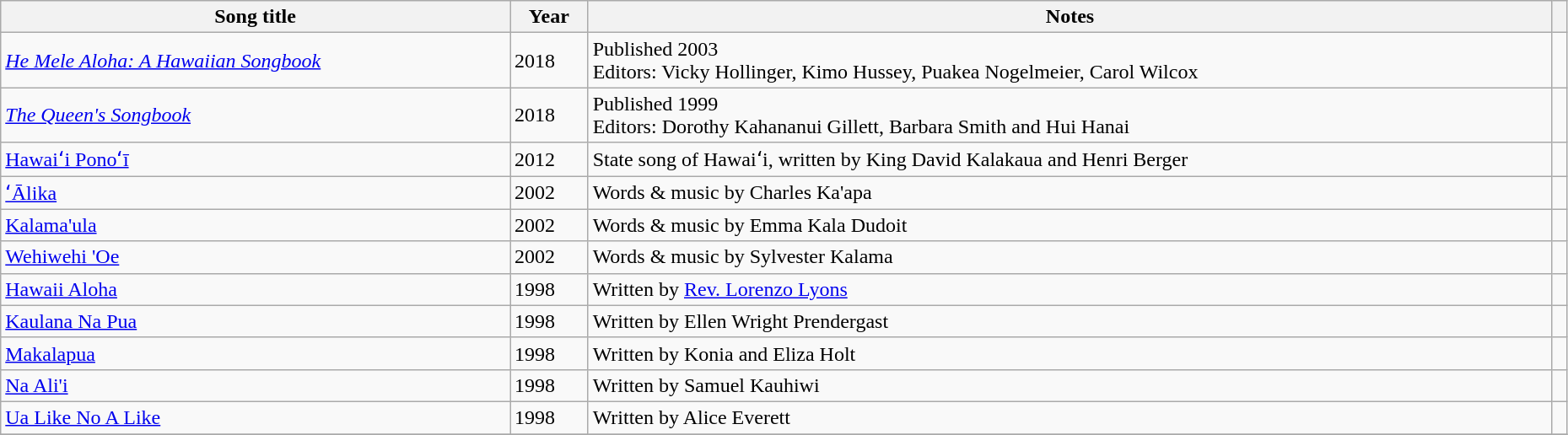<table class="wikitable sortable" style="width:98%">
<tr>
<th scope="col">Song title</th>
<th scope="col">Year</th>
<th scope="col"   class="unsortable">Notes</th>
<th scope="col" class="unsortable"></th>
</tr>
<tr>
<td scope="row"><em><a href='#'>He Mele Aloha: A Hawaiian Songbook</a></em></td>
<td>2018</td>
<td>Published 2003<br>Editors: Vicky Hollinger, Kimo Hussey, Puakea Nogelmeier, Carol Wilcox</td>
<td align="center"></td>
</tr>
<tr>
<td scope="row"><em><a href='#'>The Queen's Songbook</a></em></td>
<td>2018</td>
<td>Published 1999<br>Editors: Dorothy Kahananui Gillett, Barbara Smith and Hui Hanai</td>
<td align="center"></td>
</tr>
<tr>
<td scope="row"><a href='#'>Hawaiʻi Ponoʻī</a></td>
<td>2012</td>
<td>State song of Hawaiʻi, written by King David Kalakaua and Henri Berger</td>
<td align="center"></td>
</tr>
<tr>
<td scope="row"><a href='#'>ʻĀlika</a></td>
<td>2002</td>
<td>Words & music by Charles Ka'apa</td>
<td align="center"></td>
</tr>
<tr>
<td scope="row"><a href='#'>Kalama'ula</a></td>
<td>2002</td>
<td>Words & music by Emma Kala Dudoit</td>
<td align="center"></td>
</tr>
<tr>
<td scope="row"><a href='#'>Wehiwehi 'Oe</a></td>
<td>2002</td>
<td>Words & music by  Sylvester Kalama</td>
<td align="center"></td>
</tr>
<tr>
<td scope="row"><a href='#'>Hawaii Aloha</a></td>
<td>1998</td>
<td>Written by <a href='#'>Rev. Lorenzo Lyons</a></td>
<td align="center"></td>
</tr>
<tr>
<td scope="row"><a href='#'>Kaulana Na Pua</a></td>
<td>1998</td>
<td>Written by Ellen Wright Prendergast</td>
<td align="center"></td>
</tr>
<tr>
<td scope="row"><a href='#'>Makalapua</a></td>
<td>1998</td>
<td>Written by Konia and Eliza Holt</td>
<td align="center"></td>
</tr>
<tr>
<td scope="row"><a href='#'>Na Ali'i</a></td>
<td>1998</td>
<td>Written by Samuel Kauhiwi</td>
<td align="center"></td>
</tr>
<tr>
<td scope="row"><a href='#'>Ua Like No A Like</a></td>
<td>1998</td>
<td>Written by Alice Everett</td>
<td align="center"></td>
</tr>
<tr>
</tr>
</table>
